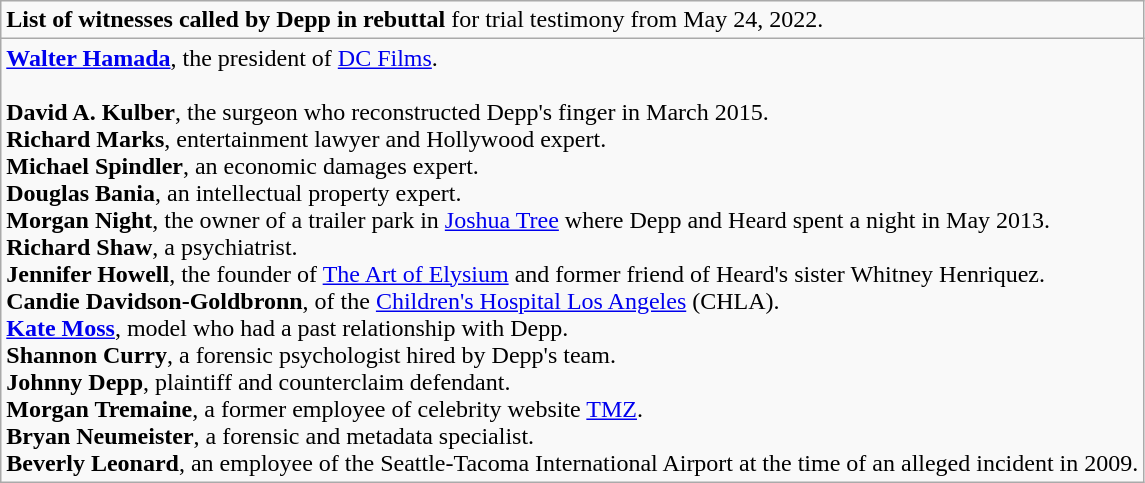<table role="presentation" class="wikitable mw-collapsible mw-collapsed">
<tr>
<td + class="nowrap"><strong>List of witnesses called by Depp in rebuttal</strong> for trial testimony from May 24, 2022.</td>
</tr>
<tr>
<td><strong><a href='#'>Walter Hamada</a></strong>, the president of <a href='#'>DC Films</a>.<br><br><strong>David A. Kulber</strong>, the surgeon who reconstructed Depp's finger in March 2015.<br><strong>Richard Marks</strong>, entertainment lawyer and Hollywood expert.<br><strong>Michael Spindler</strong>, an economic damages expert.<br><strong>Douglas Bania</strong>, an intellectual property expert.<br><strong>Morgan Night</strong>, the owner of a trailer park in <a href='#'>Joshua Tree</a> where Depp and Heard spent a night in May 2013.<br><strong>Richard Shaw</strong>, a psychiatrist.<br><strong>Jennifer Howell</strong>, the founder of <a href='#'>The Art of Elysium</a> and former friend of Heard's sister Whitney Henriquez.<br><strong>Candie Davidson-Goldbronn</strong>, of the <a href='#'>Children's Hospital Los Angeles</a> (CHLA).<br><strong><a href='#'>Kate Moss</a></strong>, model who had a past relationship with Depp.<br><strong>Shannon Curry</strong>, a forensic psychologist hired by Depp's team.<br><strong>Johnny Depp</strong>, plaintiff and counterclaim defendant.<br><strong>Morgan Tremaine</strong>, a former employee of celebrity website <a href='#'>TMZ</a>.<br><strong>Bryan Neumeister</strong>, a forensic and metadata specialist.<br><strong>Beverly Leonard</strong>, an employee of the Seattle-Tacoma International Airport at the time of an alleged incident in 2009.</td>
</tr>
</table>
